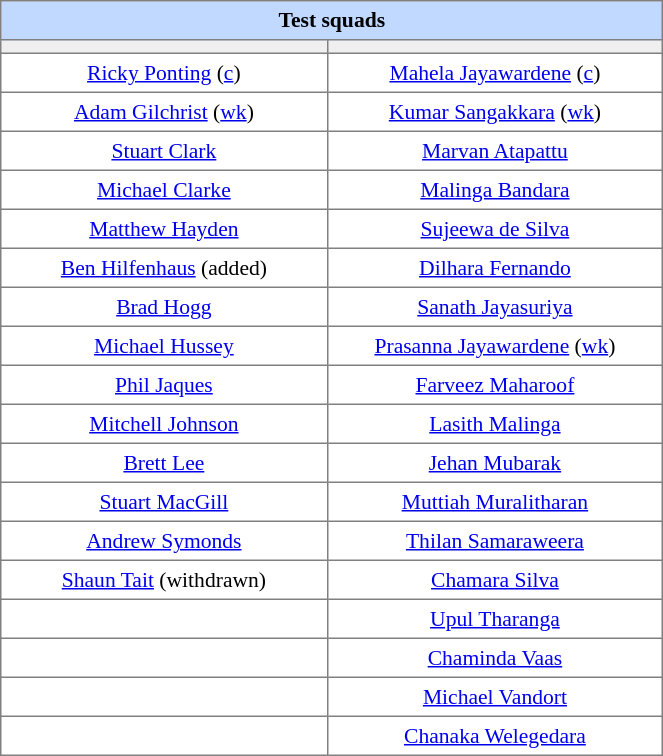<table border="1" cellpadding="4" cellspacing="0" style="text-align:center; font-size:90%; border-collapse:collapse;" width=35%>
<tr style="background:#C1D8FF;">
<th colspan=2>Test squads</th>
</tr>
<tr bgcolor="#efefef">
<th width=15%> </th>
<th width=15%> </th>
</tr>
<tr>
<td><a href='#'>Ricky Ponting</a> (<a href='#'>c</a>)</td>
<td><a href='#'>Mahela Jayawardene</a> (<a href='#'>c</a>)</td>
</tr>
<tr>
<td><a href='#'>Adam Gilchrist</a> (<a href='#'>wk</a>)</td>
<td><a href='#'>Kumar Sangakkara</a> (<a href='#'>wk</a>)</td>
</tr>
<tr>
<td><a href='#'>Stuart Clark</a></td>
<td><a href='#'>Marvan Atapattu</a></td>
</tr>
<tr>
<td><a href='#'>Michael Clarke</a></td>
<td><a href='#'>Malinga Bandara</a></td>
</tr>
<tr>
<td><a href='#'>Matthew Hayden</a></td>
<td><a href='#'>Sujeewa de Silva</a></td>
</tr>
<tr>
<td><a href='#'>Ben Hilfenhaus</a> (added)</td>
<td><a href='#'>Dilhara Fernando</a></td>
</tr>
<tr>
<td><a href='#'>Brad Hogg</a></td>
<td><a href='#'>Sanath Jayasuriya</a></td>
</tr>
<tr>
<td><a href='#'>Michael Hussey</a></td>
<td><a href='#'>Prasanna Jayawardene</a> (<a href='#'>wk</a>)</td>
</tr>
<tr>
<td><a href='#'>Phil Jaques</a></td>
<td><a href='#'>Farveez Maharoof</a></td>
</tr>
<tr>
<td><a href='#'>Mitchell Johnson</a></td>
<td><a href='#'>Lasith Malinga</a></td>
</tr>
<tr>
<td><a href='#'>Brett Lee</a></td>
<td><a href='#'>Jehan Mubarak</a></td>
</tr>
<tr>
<td><a href='#'>Stuart MacGill</a></td>
<td><a href='#'>Muttiah Muralitharan</a></td>
</tr>
<tr>
<td><a href='#'>Andrew Symonds</a></td>
<td><a href='#'>Thilan Samaraweera</a></td>
</tr>
<tr>
<td><a href='#'>Shaun Tait</a> (withdrawn)</td>
<td><a href='#'>Chamara Silva</a></td>
</tr>
<tr>
<td></td>
<td><a href='#'>Upul Tharanga</a></td>
</tr>
<tr>
<td></td>
<td><a href='#'>Chaminda Vaas</a></td>
</tr>
<tr>
<td></td>
<td><a href='#'>Michael Vandort</a></td>
</tr>
<tr>
<td></td>
<td><a href='#'>Chanaka Welegedara</a></td>
</tr>
</table>
